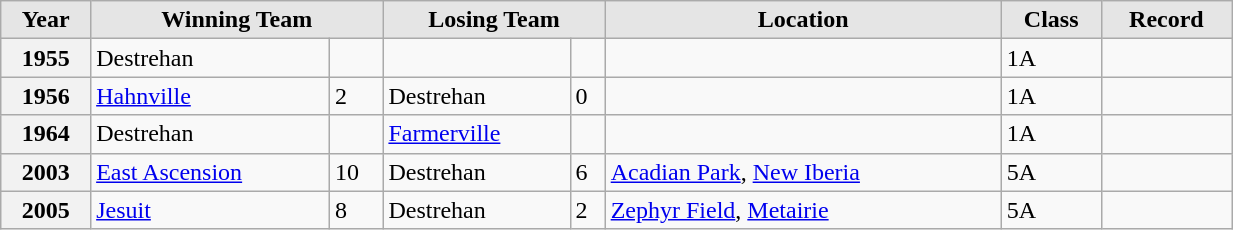<table class="wikitable" style="width:65%;">
<tr>
<th style="text-align:center; background:#e5e5e5;"><strong>Year</strong></th>
<th colspan="2"  style="text-align:center; background:#e5e5e5;"><strong>Winning Team</strong></th>
<th colspan="2"  style="text-align:center; background:#e5e5e5;"><strong>Losing Team</strong></th>
<th style="text-align:center; background:#e5e5e5;"><strong>Location</strong></th>
<th style="text-align:center; background:#e5e5e5;"><strong>Class</strong></th>
<th style="text-align:center; background:#e5e5e5;"><strong>Record</strong></th>
</tr>
<tr>
<th>1955</th>
<td>Destrehan</td>
<td></td>
<td></td>
<td></td>
<td></td>
<td>1A</td>
<td></td>
</tr>
<tr>
<th>1956</th>
<td><a href='#'>Hahnville</a></td>
<td>2</td>
<td>Destrehan</td>
<td>0</td>
<td></td>
<td>1A</td>
<td></td>
</tr>
<tr>
<th>1964</th>
<td>Destrehan</td>
<td></td>
<td><a href='#'>Farmerville</a></td>
<td></td>
<td></td>
<td>1A</td>
<td></td>
</tr>
<tr>
<th>2003</th>
<td><a href='#'>East Ascension</a></td>
<td>10</td>
<td>Destrehan</td>
<td>6</td>
<td><a href='#'>Acadian Park</a>, <a href='#'>New Iberia</a></td>
<td>5A</td>
<td></td>
</tr>
<tr>
<th>2005</th>
<td><a href='#'>Jesuit</a></td>
<td>8</td>
<td>Destrehan</td>
<td>2</td>
<td><a href='#'>Zephyr Field</a>, <a href='#'>Metairie</a></td>
<td>5A</td>
<td></td>
</tr>
</table>
